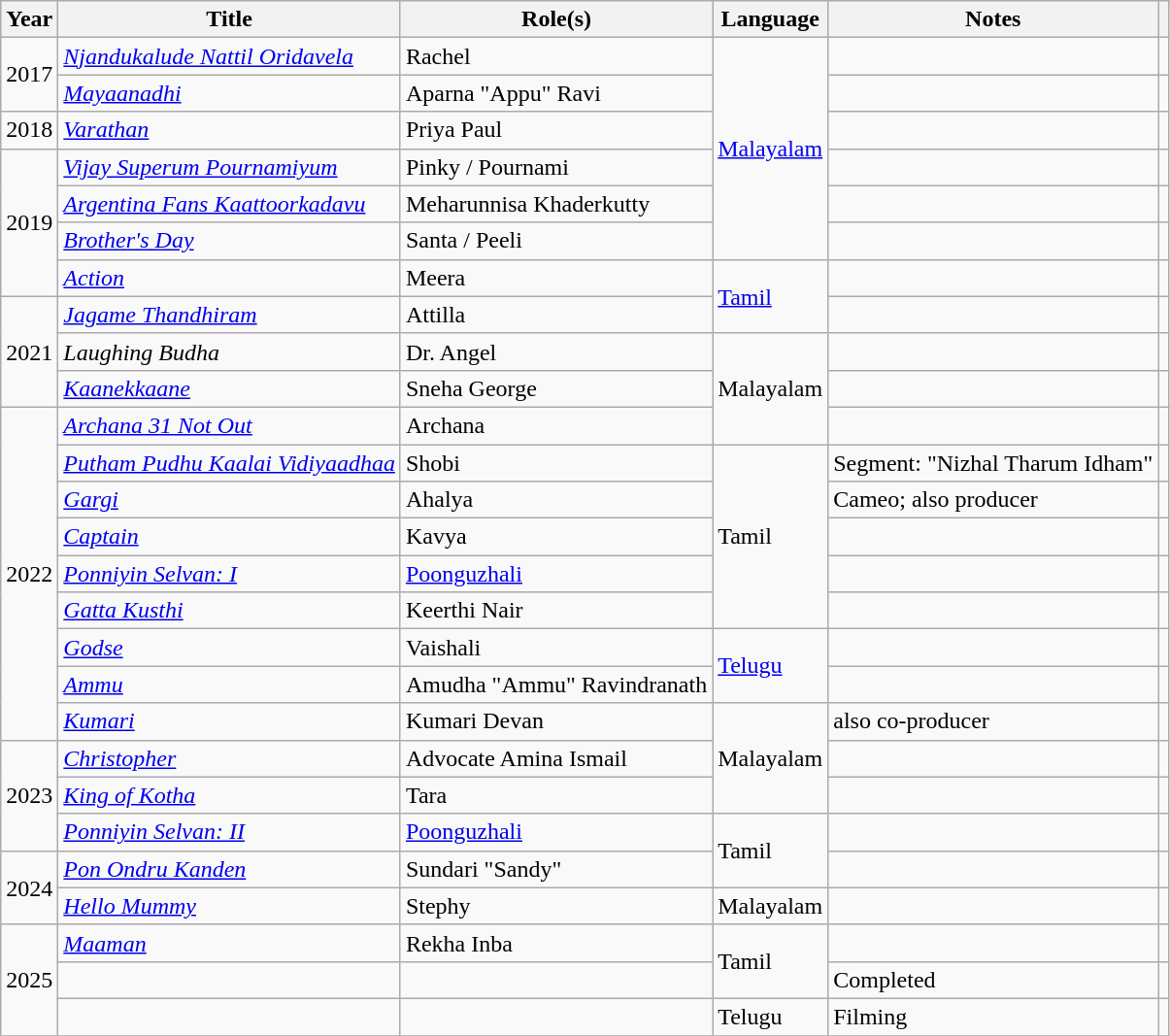<table class="wikitable sortable">
<tr>
<th scope="col">Year</th>
<th scope="col">Title</th>
<th scope="col">Role(s)</th>
<th scope="col">Language</th>
<th class="unsortable" scope="col">Notes</th>
<th class="unsortable" scope="col"></th>
</tr>
<tr>
<td rowspan="2">2017</td>
<td><em><a href='#'>Njandukalude Nattil Oridavela</a></em></td>
<td>Rachel</td>
<td rowspan="6"><a href='#'>Malayalam</a></td>
<td></td>
<td></td>
</tr>
<tr>
<td><em><a href='#'>Mayaanadhi</a></em></td>
<td>Aparna "Appu" Ravi</td>
<td></td>
<td></td>
</tr>
<tr>
<td>2018</td>
<td><em><a href='#'>Varathan</a></em></td>
<td>Priya Paul</td>
<td></td>
<td></td>
</tr>
<tr>
<td rowspan="4">2019</td>
<td><em><a href='#'>Vijay Superum Pournamiyum</a></em></td>
<td>Pinky / Pournami</td>
<td></td>
<td></td>
</tr>
<tr>
<td><em><a href='#'>Argentina Fans Kaattoorkadavu</a></em></td>
<td>Meharunnisa Khaderkutty</td>
<td></td>
<td></td>
</tr>
<tr>
<td><em><a href='#'>Brother's Day</a></em></td>
<td>Santa / Peeli</td>
<td></td>
<td></td>
</tr>
<tr>
<td><em><a href='#'>Action</a></em></td>
<td>Meera</td>
<td rowspan="2"><a href='#'>Tamil</a></td>
<td></td>
<td></td>
</tr>
<tr>
<td rowspan="3">2021</td>
<td><em><a href='#'>Jagame Thandhiram</a></em></td>
<td>Attilla</td>
<td></td>
<td></td>
</tr>
<tr>
<td><em>Laughing Budha</em></td>
<td>Dr. Angel</td>
<td rowspan="3">Malayalam</td>
<td></td>
<td></td>
</tr>
<tr>
<td><em><a href='#'>Kaanekkaane</a></em></td>
<td>Sneha George</td>
<td></td>
<td></td>
</tr>
<tr>
<td rowspan="9">2022</td>
<td><em><a href='#'>Archana 31 Not Out</a></em></td>
<td>Archana</td>
<td></td>
<td></td>
</tr>
<tr>
<td><em><a href='#'>Putham Pudhu Kaalai Vidiyaadhaa</a></em></td>
<td>Shobi</td>
<td rowspan="5">Tamil</td>
<td>Segment: "Nizhal Tharum Idham"</td>
<td></td>
</tr>
<tr>
<td><em><a href='#'>Gargi</a></em></td>
<td>Ahalya</td>
<td>Cameo; also producer</td>
<td></td>
</tr>
<tr>
<td><em><a href='#'>Captain</a></em></td>
<td>Kavya</td>
<td></td>
<td></td>
</tr>
<tr>
<td><em><a href='#'>Ponniyin Selvan: I</a></em></td>
<td><a href='#'>Poonguzhali</a></td>
<td></td>
<td></td>
</tr>
<tr>
<td><em><a href='#'>Gatta Kusthi</a></em></td>
<td>Keerthi Nair</td>
<td></td>
<td></td>
</tr>
<tr>
<td><em><a href='#'>Godse</a></em></td>
<td>Vaishali</td>
<td rowspan="2"><a href='#'>Telugu</a></td>
<td></td>
<td></td>
</tr>
<tr>
<td><em><a href='#'>Ammu</a></em></td>
<td>Amudha "Ammu" Ravindranath</td>
<td></td>
<td></td>
</tr>
<tr>
<td><em><a href='#'>Kumari</a></em></td>
<td>Kumari Devan</td>
<td rowspan="3">Malayalam</td>
<td>also co-producer</td>
<td></td>
</tr>
<tr>
<td rowspan="3">2023</td>
<td><em><a href='#'>Christopher</a></em></td>
<td>Advocate Amina Ismail</td>
<td></td>
<td></td>
</tr>
<tr>
<td><em><a href='#'>King of Kotha</a></em></td>
<td>Tara</td>
<td></td>
<td></td>
</tr>
<tr>
<td><em><a href='#'>Ponniyin Selvan: II</a></em></td>
<td><a href='#'>Poonguzhali</a></td>
<td rowspan="2">Tamil</td>
<td></td>
<td></td>
</tr>
<tr>
<td rowspan="2">2024</td>
<td><em><a href='#'>Pon Ondru Kanden</a></em></td>
<td>Sundari "Sandy"</td>
<td></td>
<td></td>
</tr>
<tr>
<td><em><a href='#'>Hello Mummy</a></em></td>
<td>Stephy</td>
<td>Malayalam</td>
<td></td>
<td></td>
</tr>
<tr>
<td rowspan="3">2025</td>
<td><em><a href='#'>Maaman</a></em></td>
<td>Rekha Inba</td>
<td rowspan="2">Tamil</td>
<td></td>
<td></td>
</tr>
<tr>
<td></td>
<td></td>
<td>Completed</td>
<td></td>
</tr>
<tr>
<td></td>
<td></td>
<td>Telugu</td>
<td>Filming</td>
<td></td>
</tr>
<tr>
</tr>
</table>
